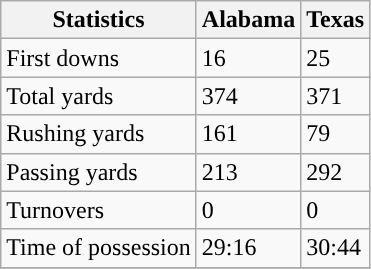<table class="wikitable" style="float: left;">
<tr>
<th>Statistics</th>
<th>Alabama</th>
<th>Texas</th>
</tr>
<tr>
<td>First downs</td>
<td>16</td>
<td>25</td>
</tr>
<tr>
<td>Total yards</td>
<td>374</td>
<td>371</td>
</tr>
<tr>
<td>Rushing yards</td>
<td>161</td>
<td>79</td>
</tr>
<tr>
<td>Passing yards</td>
<td>213</td>
<td>292</td>
</tr>
<tr>
<td>Turnovers</td>
<td>0</td>
<td>0</td>
</tr>
<tr>
<td>Time of possession</td>
<td>29:16</td>
<td>30:44</td>
</tr>
<tr>
</tr>
</table>
